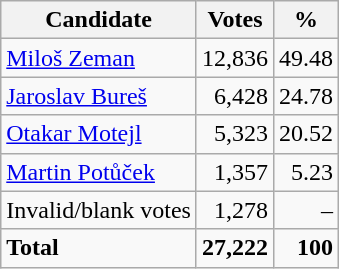<table class=wikitable style=text-align:right>
<tr>
<th>Candidate</th>
<th>Votes</th>
<th>%</th>
</tr>
<tr>
<td align=left><a href='#'>Miloš Zeman</a></td>
<td>12,836</td>
<td>49.48</td>
</tr>
<tr>
<td align=left><a href='#'>Jaroslav Bureš</a></td>
<td>6,428</td>
<td>24.78</td>
</tr>
<tr>
<td align=left><a href='#'>Otakar Motejl</a></td>
<td>5,323</td>
<td>20.52</td>
</tr>
<tr>
<td align=left><a href='#'>Martin Potůček</a></td>
<td>1,357</td>
<td>5.23</td>
</tr>
<tr>
<td align=left>Invalid/blank votes</td>
<td>1,278</td>
<td>–</td>
</tr>
<tr>
<td align=left><strong>Total</strong></td>
<td><strong>27,222</strong></td>
<td><strong>100</strong></td>
</tr>
</table>
